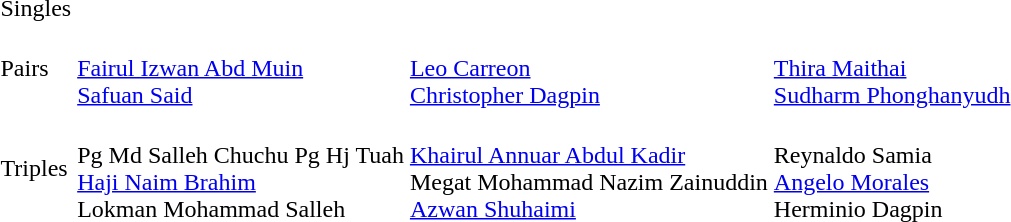<table>
<tr>
<td>Singles</td>
<td></td>
<td></td>
<td></td>
</tr>
<tr>
<td>Pairs</td>
<td> <br> <a href='#'>Fairul Izwan Abd Muin</a> <br> <a href='#'>Safuan Said</a></td>
<td> <br><a href='#'>Leo Carreon</a><br><a href='#'>Christopher Dagpin</a></td>
<td nowrap> <br><a href='#'>Thira Maithai</a><br><a href='#'>Sudharm Phonghanyudh</a></td>
</tr>
<tr>
<td>Triples</td>
<td nowrap> <br> Pg Md Salleh Chuchu Pg Hj Tuah <br><a href='#'>Haji Naim Brahim</a><br> Lokman Mohammad Salleh</td>
<td nowrap> <br> <a href='#'>Khairul Annuar Abdul Kadir</a> <br> Megat Mohammad Nazim Zainuddin <br> <a href='#'>Azwan Shuhaimi</a></td>
<td> <br> Reynaldo Samia <br><a href='#'>Angelo Morales</a><br> Herminio Dagpin</td>
</tr>
</table>
